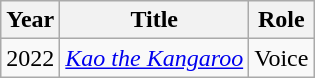<table class="wikitable sortable">
<tr>
<th>Year</th>
<th>Title</th>
<th>Role</th>
</tr>
<tr>
<td>2022</td>
<td><a href='#'><em>Kao the Kangaroo</em></a></td>
<td>Voice</td>
</tr>
</table>
